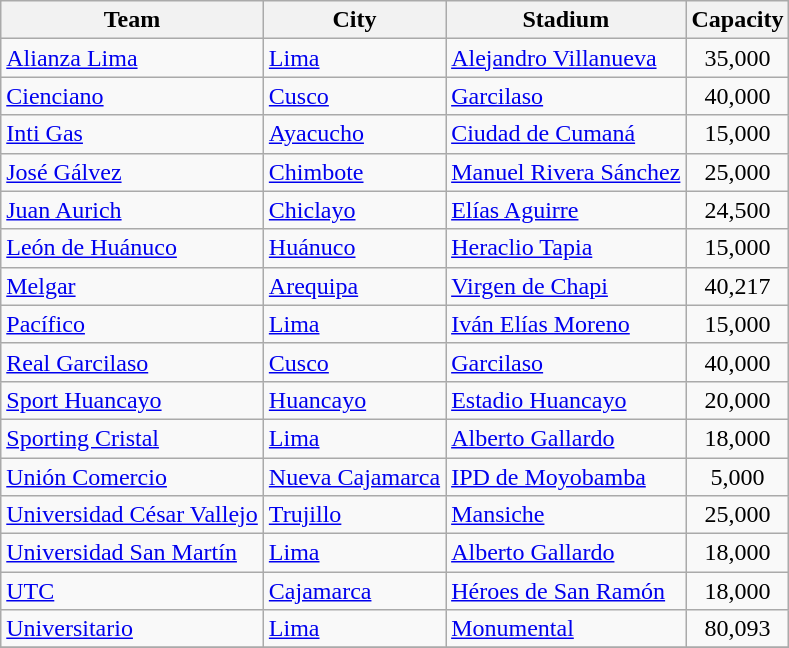<table class="wikitable sortable">
<tr>
<th>Team</th>
<th>City</th>
<th>Stadium</th>
<th>Capacity</th>
</tr>
<tr>
<td><a href='#'>Alianza Lima</a></td>
<td><a href='#'>Lima</a></td>
<td><a href='#'>Alejandro Villanueva</a></td>
<td align="center">35,000</td>
</tr>
<tr>
<td><a href='#'>Cienciano</a></td>
<td><a href='#'>Cusco</a></td>
<td><a href='#'>Garcilaso</a></td>
<td align="center">40,000</td>
</tr>
<tr>
<td><a href='#'>Inti Gas</a></td>
<td><a href='#'>Ayacucho</a></td>
<td><a href='#'>Ciudad de Cumaná</a></td>
<td align="center">15,000</td>
</tr>
<tr>
<td><a href='#'>José Gálvez</a></td>
<td><a href='#'>Chimbote</a></td>
<td><a href='#'>Manuel Rivera Sánchez</a></td>
<td align="center">25,000</td>
</tr>
<tr>
<td><a href='#'>Juan Aurich</a></td>
<td><a href='#'>Chiclayo</a></td>
<td><a href='#'>Elías Aguirre</a></td>
<td align="center">24,500</td>
</tr>
<tr>
<td><a href='#'>León de Huánuco</a></td>
<td><a href='#'>Huánuco</a></td>
<td><a href='#'>Heraclio Tapia</a></td>
<td align="center">15,000</td>
</tr>
<tr>
<td><a href='#'>Melgar</a></td>
<td><a href='#'>Arequipa</a></td>
<td><a href='#'>Virgen de Chapi</a></td>
<td align="center">40,217</td>
</tr>
<tr>
<td><a href='#'>Pacífico</a></td>
<td><a href='#'>Lima</a></td>
<td><a href='#'>Iván Elías Moreno</a></td>
<td align="center">15,000</td>
</tr>
<tr>
<td><a href='#'>Real Garcilaso</a></td>
<td><a href='#'>Cusco</a></td>
<td><a href='#'>Garcilaso</a></td>
<td align="center">40,000</td>
</tr>
<tr>
<td><a href='#'>Sport Huancayo</a></td>
<td><a href='#'>Huancayo</a></td>
<td><a href='#'>Estadio Huancayo</a></td>
<td align="center">20,000</td>
</tr>
<tr>
<td><a href='#'>Sporting Cristal</a></td>
<td><a href='#'>Lima</a></td>
<td><a href='#'>Alberto Gallardo</a></td>
<td align="center">18,000</td>
</tr>
<tr>
<td><a href='#'>Unión Comercio</a></td>
<td><a href='#'>Nueva Cajamarca</a></td>
<td><a href='#'>IPD de Moyobamba</a></td>
<td align="center">5,000</td>
</tr>
<tr>
<td><a href='#'>Universidad César Vallejo</a></td>
<td><a href='#'>Trujillo</a></td>
<td><a href='#'>Mansiche</a></td>
<td align="center">25,000</td>
</tr>
<tr>
<td><a href='#'>Universidad San Martín</a></td>
<td><a href='#'>Lima</a></td>
<td><a href='#'>Alberto Gallardo</a></td>
<td align="center">18,000</td>
</tr>
<tr>
<td><a href='#'>UTC</a></td>
<td><a href='#'>Cajamarca</a></td>
<td><a href='#'>Héroes de San Ramón</a></td>
<td align="center">18,000</td>
</tr>
<tr>
<td><a href='#'>Universitario</a></td>
<td><a href='#'>Lima</a></td>
<td><a href='#'>Monumental</a></td>
<td align="center">80,093</td>
</tr>
<tr>
</tr>
</table>
